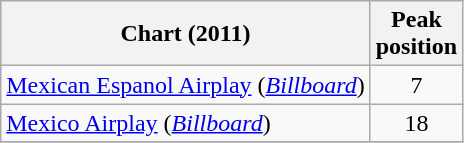<table class="wikitable sortable">
<tr>
<th>Chart (2011)</th>
<th>Peak<br>position</th>
</tr>
<tr>
<td align="left"><a href='#'>Mexican Espanol Airplay</a> (<em><a href='#'>Billboard</a></em>)</td>
<td style="text-align:center;">7</td>
</tr>
<tr>
<td align="left"><a href='#'>Mexico Airplay</a> (<em><a href='#'>Billboard</a></em>)</td>
<td style="text-align:center;">18</td>
</tr>
<tr>
</tr>
</table>
